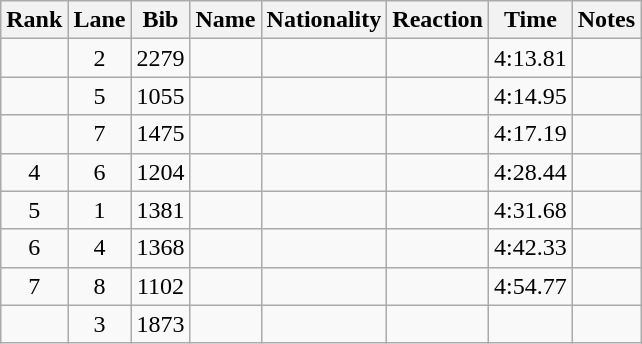<table class="wikitable sortable" style="text-align:center">
<tr>
<th>Rank</th>
<th>Lane</th>
<th>Bib</th>
<th>Name</th>
<th>Nationality</th>
<th>Reaction</th>
<th>Time</th>
<th>Notes</th>
</tr>
<tr>
<td></td>
<td>2</td>
<td>2279</td>
<td align=left></td>
<td align=left></td>
<td></td>
<td>4:13.81</td>
<td></td>
</tr>
<tr>
<td></td>
<td>5</td>
<td>1055</td>
<td align=left></td>
<td align=left></td>
<td></td>
<td>4:14.95</td>
<td></td>
</tr>
<tr>
<td></td>
<td>7</td>
<td>1475</td>
<td align=left></td>
<td align=left></td>
<td></td>
<td>4:17.19</td>
<td></td>
</tr>
<tr>
<td>4</td>
<td>6</td>
<td>1204</td>
<td align=left></td>
<td align=left></td>
<td></td>
<td>4:28.44</td>
<td></td>
</tr>
<tr>
<td>5</td>
<td>1</td>
<td>1381</td>
<td align=left></td>
<td align=left></td>
<td></td>
<td>4:31.68</td>
<td></td>
</tr>
<tr>
<td>6</td>
<td>4</td>
<td>1368</td>
<td align=left></td>
<td align=left></td>
<td></td>
<td>4:42.33</td>
<td></td>
</tr>
<tr>
<td>7</td>
<td>8</td>
<td>1102</td>
<td align=left></td>
<td align=left></td>
<td></td>
<td>4:54.77</td>
<td></td>
</tr>
<tr>
<td></td>
<td>3</td>
<td>1873</td>
<td align=left></td>
<td align=left></td>
<td></td>
<td></td>
<td><strong></strong></td>
</tr>
</table>
